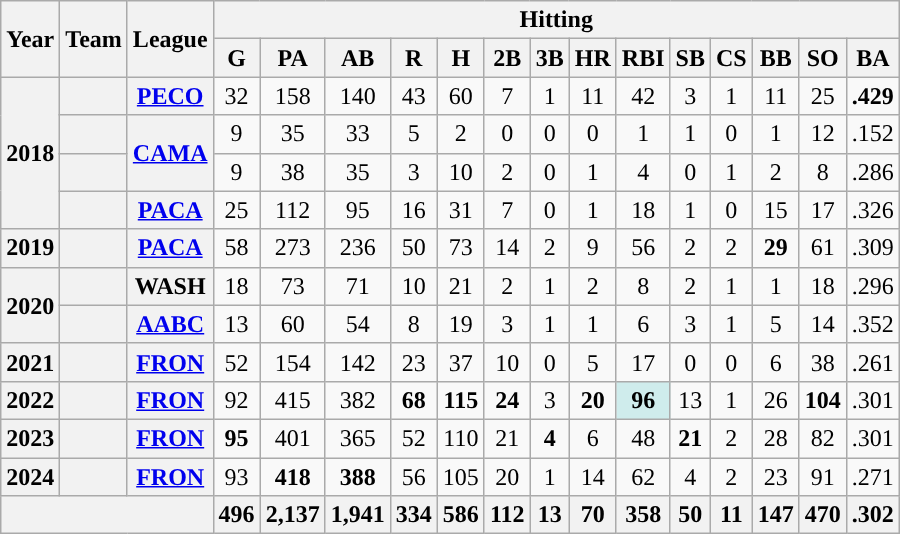<table class="wikitable" style="text-align:center;">
<tr>
<th rowspan="2">Year</th>
<th rowspan="2">Team</th>
<th rowspan="2">League</th>
<th colspan="14">Hitting</th>
</tr>
<tr>
<th>G</th>
<th>PA</th>
<th>AB</th>
<th>R</th>
<th>H</th>
<th>2B</th>
<th>3B</th>
<th>HR</th>
<th>RBI</th>
<th>SB</th>
<th>CS</th>
<th>BB</th>
<th>SO</th>
<th>BA</th>
</tr>
<tr>
<th rowspan="4">2018</th>
<th><a href='#'></a></th>
<th><a href='#'>PECO</a></th>
<td>32</td>
<td>158</td>
<td>140</td>
<td>43</td>
<td>60</td>
<td>7</td>
<td>1</td>
<td>11</td>
<td>42</td>
<td>3</td>
<td>1</td>
<td>11</td>
<td>25</td>
<td><strong>.429</strong></td>
</tr>
<tr>
<th><a href='#'></a></th>
<th rowspan="2"><a href='#'>CAMA</a></th>
<td>9</td>
<td>35</td>
<td>33</td>
<td>5</td>
<td>2</td>
<td>0</td>
<td>0</td>
<td>0</td>
<td>1</td>
<td>1</td>
<td>0</td>
<td>1</td>
<td>12</td>
<td>.152</td>
</tr>
<tr>
<th><a href='#'></a></th>
<td>9</td>
<td>38</td>
<td>35</td>
<td>3</td>
<td>10</td>
<td>2</td>
<td>0</td>
<td>1</td>
<td>4</td>
<td>0</td>
<td>1</td>
<td>2</td>
<td>8</td>
<td>.286</td>
</tr>
<tr>
<th><a href='#'></a></th>
<th><a href='#'>PACA</a></th>
<td>25</td>
<td>112</td>
<td>95</td>
<td>16</td>
<td>31</td>
<td>7</td>
<td>0</td>
<td>1</td>
<td>18</td>
<td>1</td>
<td>0</td>
<td>15</td>
<td>17</td>
<td>.326</td>
</tr>
<tr>
<th>2019</th>
<th><a href='#'></a></th>
<th><a href='#'>PACA</a></th>
<td>58</td>
<td>273</td>
<td>236</td>
<td>50</td>
<td>73</td>
<td>14</td>
<td>2</td>
<td>9</td>
<td>56</td>
<td>2</td>
<td>2</td>
<td><strong>29</strong></td>
<td>61</td>
<td>.309</td>
</tr>
<tr>
<th rowspan="2">2020</th>
<th><a href='#'></a></th>
<th>WASH</th>
<td>18</td>
<td>73</td>
<td>71</td>
<td>10</td>
<td>21</td>
<td>2</td>
<td>1</td>
<td>2</td>
<td>8</td>
<td>2</td>
<td>1</td>
<td>1</td>
<td>18</td>
<td>.296</td>
</tr>
<tr>
<th><a href='#'></a></th>
<th><a href='#'>AABC</a></th>
<td>13</td>
<td>60</td>
<td>54</td>
<td>8</td>
<td>19</td>
<td>3</td>
<td>1</td>
<td>1</td>
<td>6</td>
<td>3</td>
<td>1</td>
<td>5</td>
<td>14</td>
<td>.352</td>
</tr>
<tr>
<th>2021</th>
<th><a href='#'></a></th>
<th><a href='#'>FRON</a></th>
<td>52</td>
<td>154</td>
<td>142</td>
<td>23</td>
<td>37</td>
<td>10</td>
<td>0</td>
<td>5</td>
<td>17</td>
<td>0</td>
<td>0</td>
<td>6</td>
<td>38</td>
<td>.261</td>
</tr>
<tr>
<th>2022</th>
<th><a href='#'></a></th>
<th><a href='#'>FRON</a></th>
<td>92</td>
<td>415</td>
<td>382</td>
<td><strong>68</strong></td>
<td><strong>115</strong></td>
<td><strong>24</strong></td>
<td>3</td>
<td><strong>20</strong></td>
<td style="background:#cfecec;"><strong>96</strong></td>
<td>13</td>
<td>1</td>
<td>26</td>
<td><strong>104</strong></td>
<td>.301</td>
</tr>
<tr>
<th>2023</th>
<th><a href='#'></a></th>
<th><a href='#'>FRON</a></th>
<td><strong>95</strong></td>
<td>401</td>
<td>365</td>
<td>52</td>
<td>110</td>
<td>21</td>
<td><strong>4</strong></td>
<td>6</td>
<td>48</td>
<td><strong>21</strong></td>
<td>2</td>
<td>28</td>
<td>82</td>
<td>.301</td>
</tr>
<tr>
<th>2024</th>
<th><a href='#'></a></th>
<th><a href='#'>FRON</a></th>
<td>93</td>
<td><strong>418</strong></td>
<td><strong>388</strong></td>
<td>56</td>
<td>105</td>
<td>20</td>
<td>1</td>
<td>14</td>
<td>62</td>
<td>4</td>
<td>2</td>
<td>23</td>
<td>91</td>
<td>.271</td>
</tr>
<tr>
<th align=center colspan="3"></th>
<th>496</th>
<th>2,137</th>
<th>1,941</th>
<th>334</th>
<th>586</th>
<th>112</th>
<th>13</th>
<th>70</th>
<th>358</th>
<th>50</th>
<th>11</th>
<th>147</th>
<th>470</th>
<th>.302</th>
</tr>
</table>
